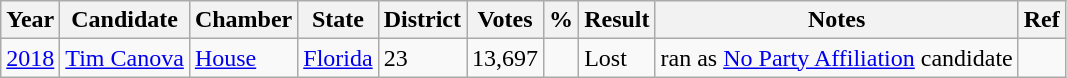<table class="wikitable sortable" style="font-size:100%">
<tr>
<th>Year</th>
<th>Candidate</th>
<th>Chamber</th>
<th>State</th>
<th>District</th>
<th>Votes</th>
<th>%</th>
<th>Result</th>
<th>Notes</th>
<th>Ref</th>
</tr>
<tr>
<td><a href='#'>2018</a></td>
<td><a href='#'>Tim Canova</a></td>
<td><a href='#'>House</a></td>
<td><a href='#'>Florida</a></td>
<td>23</td>
<td>13,697</td>
<td></td>
<td> Lost</td>
<td>ran as <a href='#'>No Party Affiliation</a> candidate</td>
<td></td>
</tr>
</table>
